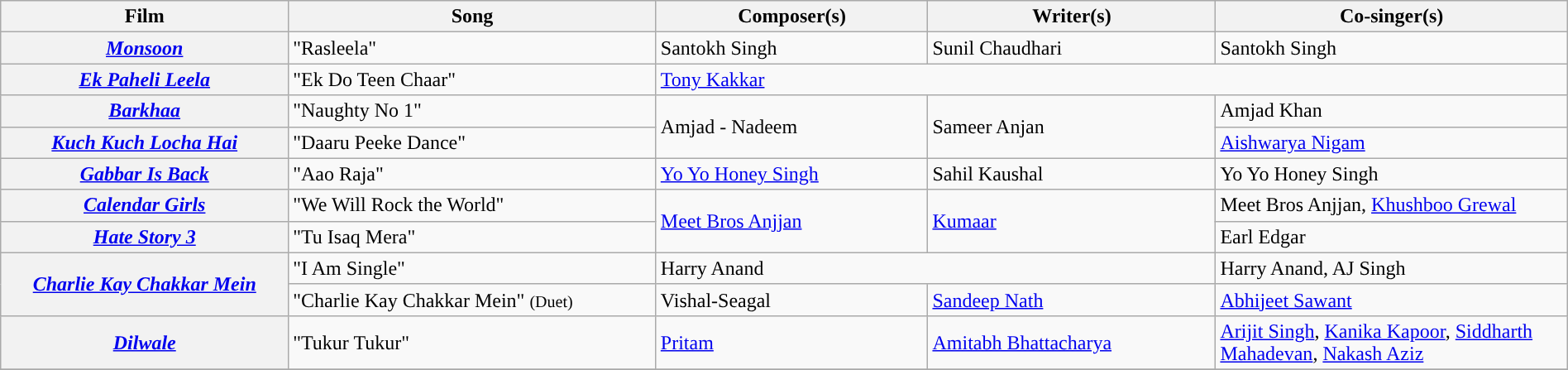<table class="wikitable plainrowheaders" width="100%">
<tr>
<th width=18%>Film</th>
<th width=23%>Song</th>
<th width=17%>Composer(s)</th>
<th width=18%>Writer(s)</th>
<th width=22%>Co-singer(s)</th>
</tr>
<tr>
<th scope=row><em><a href='#'>Monsoon</a></em></th>
<td>"Rasleela"</td>
<td>Santokh Singh</td>
<td>Sunil Chaudhari</td>
<td>Santokh Singh</td>
</tr>
<tr>
<th scope=row><em><a href='#'>Ek Paheli Leela</a></em></th>
<td>"Ek Do Teen Chaar"</td>
<td colspan=3><a href='#'>Tony Kakkar</a></td>
</tr>
<tr>
<th scope=row><em><a href='#'>Barkhaa</a></em></th>
<td>"Naughty No 1"</td>
<td rowspan=2>Amjad - Nadeem</td>
<td rowspan=2>Sameer Anjan</td>
<td>Amjad Khan</td>
</tr>
<tr>
<th scope=row><em><a href='#'>Kuch Kuch Locha Hai</a></em></th>
<td>"Daaru Peeke Dance"</td>
<td><a href='#'>Aishwarya Nigam</a></td>
</tr>
<tr>
<th scope=row><em><a href='#'>Gabbar Is Back</a></em></th>
<td>"Aao Raja"</td>
<td><a href='#'>Yo Yo Honey Singh</a></td>
<td>Sahil Kaushal</td>
<td>Yo Yo Honey Singh</td>
</tr>
<tr>
<th scope=row><em><a href='#'>Calendar Girls</a></em></th>
<td>"We Will Rock the World"</td>
<td rowspan=2><a href='#'>Meet Bros Anjjan</a></td>
<td rowspan=2><a href='#'>Kumaar</a></td>
<td>Meet Bros Anjjan, <a href='#'>Khushboo Grewal</a></td>
</tr>
<tr>
<th scope=row><em><a href='#'>Hate Story 3</a></em></th>
<td>"Tu Isaq Mera"</td>
<td>Earl Edgar</td>
</tr>
<tr>
<th scope=row rowspan="2"><em><a href='#'>Charlie Kay Chakkar Mein</a></em></th>
<td>"I Am Single"</td>
<td colspan=2>Harry Anand</td>
<td>Harry Anand, AJ Singh</td>
</tr>
<tr>
<td>"Charlie Kay Chakkar Mein" <small>(Duet)</small></td>
<td>Vishal-Seagal</td>
<td><a href='#'>Sandeep Nath</a></td>
<td><a href='#'>Abhijeet Sawant</a></td>
</tr>
<tr>
<th scope=row><em><a href='#'>Dilwale</a></em></th>
<td>"Tukur Tukur"</td>
<td><a href='#'>Pritam</a></td>
<td><a href='#'>Amitabh Bhattacharya</a></td>
<td><a href='#'>Arijit Singh</a>, <a href='#'>Kanika Kapoor</a>, <a href='#'>Siddharth Mahadevan</a>, <a href='#'>Nakash Aziz</a></td>
</tr>
<tr>
</tr>
</table>
